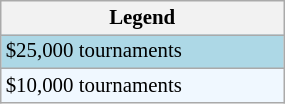<table class="wikitable"  style="font-size:87%; width:15%;">
<tr>
<th>Legend</th>
</tr>
<tr style="background:lightblue;">
<td>$25,000 tournaments</td>
</tr>
<tr style="background:#f0f8ff;">
<td>$10,000 tournaments</td>
</tr>
</table>
